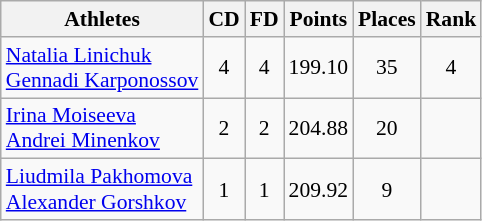<table class="wikitable" border="1" style="font-size:90%">
<tr>
<th>Athletes</th>
<th>CD</th>
<th>FD</th>
<th>Points</th>
<th>Places</th>
<th>Rank</th>
</tr>
<tr align=center>
<td align=left><a href='#'>Natalia Linichuk</a><br><a href='#'>Gennadi Karponossov</a></td>
<td>4</td>
<td>4</td>
<td>199.10</td>
<td>35</td>
<td>4</td>
</tr>
<tr align=center>
<td align=left><a href='#'>Irina Moiseeva</a><br><a href='#'>Andrei Minenkov</a></td>
<td>2</td>
<td>2</td>
<td>204.88</td>
<td>20</td>
<td></td>
</tr>
<tr align=center>
<td align=left><a href='#'>Liudmila Pakhomova</a><br><a href='#'>Alexander Gorshkov</a></td>
<td>1</td>
<td>1</td>
<td>209.92</td>
<td>9</td>
<td></td>
</tr>
</table>
